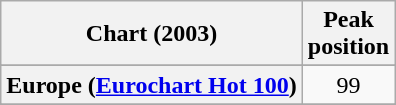<table class="wikitable sortable plainrowheaders" style="text-align:center">
<tr>
<th>Chart (2003)</th>
<th>Peak<br>position</th>
</tr>
<tr>
</tr>
<tr>
</tr>
<tr>
<th scope="row">Europe (<a href='#'>Eurochart Hot 100</a>)</th>
<td>99</td>
</tr>
<tr>
</tr>
<tr>
</tr>
<tr>
</tr>
<tr>
</tr>
<tr>
</tr>
<tr>
</tr>
<tr>
</tr>
<tr>
</tr>
</table>
